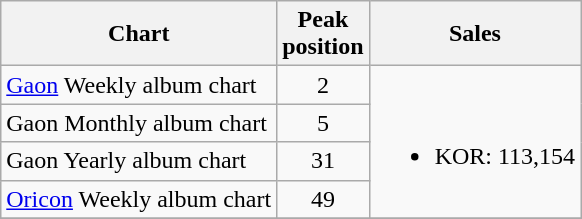<table class="wikitable">
<tr>
<th>Chart</th>
<th>Peak<br>position</th>
<th style="text-align:center;">Sales</th>
</tr>
<tr>
<td><a href='#'>Gaon</a> Weekly album chart</td>
<td align="center">2</td>
<td rowspan="4" align="center"><br><ul><li>KOR: 113,154</li></ul></td>
</tr>
<tr>
<td>Gaon Monthly album chart</td>
<td align="center">5</td>
</tr>
<tr>
<td>Gaon Yearly album chart</td>
<td align="center">31</td>
</tr>
<tr>
<td><a href='#'>Oricon</a> Weekly album chart</td>
<td align="center">49</td>
</tr>
<tr>
</tr>
</table>
